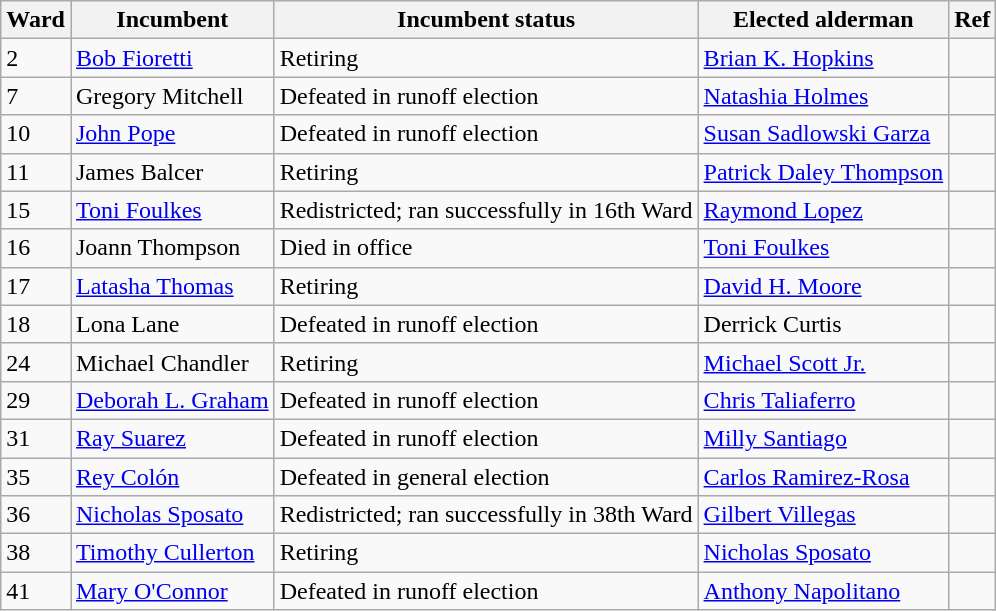<table class="wikitable sortable">
<tr>
<th>Ward</th>
<th>Incumbent</th>
<th>Incumbent status</th>
<th>Elected alderman</th>
<th>Ref</th>
</tr>
<tr>
<td>2</td>
<td><a href='#'>Bob Fioretti</a></td>
<td>Retiring</td>
<td><a href='#'>Brian K. Hopkins</a></td>
<td></td>
</tr>
<tr>
<td>7</td>
<td>Gregory Mitchell</td>
<td>Defeated in runoff election</td>
<td><a href='#'>Natashia Holmes</a></td>
<td></td>
</tr>
<tr>
<td>10</td>
<td><a href='#'>John Pope</a></td>
<td>Defeated  in runoff election</td>
<td><a href='#'>Susan Sadlowski Garza</a></td>
<td></td>
</tr>
<tr>
<td>11</td>
<td>James Balcer</td>
<td>Retiring</td>
<td><a href='#'>Patrick Daley Thompson</a></td>
<td></td>
</tr>
<tr>
<td>15</td>
<td><a href='#'>Toni Foulkes</a></td>
<td>Redistricted; ran successfully in 16th Ward</td>
<td><a href='#'>Raymond Lopez</a></td>
<td></td>
</tr>
<tr>
<td>16</td>
<td>Joann Thompson</td>
<td>Died in office</td>
<td><a href='#'>Toni Foulkes</a></td>
<td></td>
</tr>
<tr>
<td>17</td>
<td><a href='#'>Latasha Thomas</a></td>
<td>Retiring</td>
<td><a href='#'>David H. Moore</a></td>
<td></td>
</tr>
<tr>
<td>18</td>
<td>Lona Lane</td>
<td>Defeated in runoff election</td>
<td>Derrick Curtis</td>
<td></td>
</tr>
<tr>
<td>24</td>
<td>Michael Chandler</td>
<td>Retiring</td>
<td><a href='#'>Michael Scott Jr.</a></td>
<td></td>
</tr>
<tr>
<td>29</td>
<td><a href='#'>Deborah L. Graham</a></td>
<td>Defeated in runoff election</td>
<td><a href='#'>Chris Taliaferro</a></td>
<td></td>
</tr>
<tr>
<td>31</td>
<td><a href='#'>Ray Suarez</a></td>
<td>Defeated in runoff election</td>
<td><a href='#'>Milly Santiago</a></td>
<td></td>
</tr>
<tr>
<td>35</td>
<td><a href='#'>Rey Colón</a></td>
<td>Defeated in general election</td>
<td><a href='#'>Carlos Ramirez-Rosa</a></td>
<td></td>
</tr>
<tr>
<td>36</td>
<td><a href='#'>Nicholas Sposato</a></td>
<td>Redistricted; ran successfully in 38th Ward</td>
<td><a href='#'>Gilbert Villegas</a></td>
<td></td>
</tr>
<tr>
<td>38</td>
<td><a href='#'>Timothy Cullerton</a></td>
<td>Retiring</td>
<td><a href='#'>Nicholas Sposato</a></td>
<td></td>
</tr>
<tr>
<td>41</td>
<td><a href='#'>Mary O'Connor</a></td>
<td>Defeated in runoff election</td>
<td><a href='#'>Anthony Napolitano</a></td>
<td></td>
</tr>
</table>
